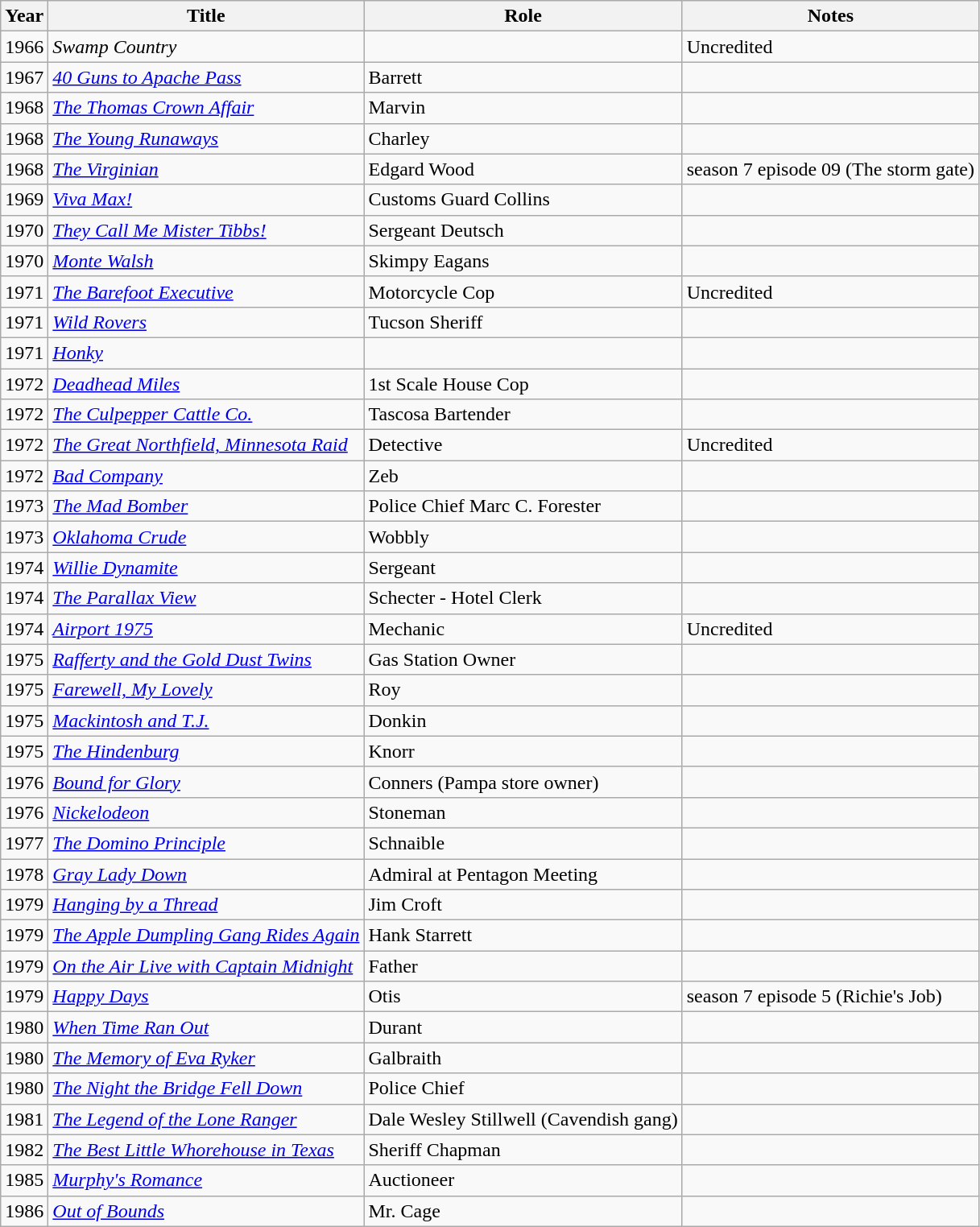<table class="wikitable">
<tr>
<th>Year</th>
<th>Title</th>
<th>Role</th>
<th>Notes</th>
</tr>
<tr>
<td>1966</td>
<td><em>Swamp Country</em></td>
<td></td>
<td>Uncredited</td>
</tr>
<tr>
<td>1967</td>
<td><em><a href='#'>40 Guns to Apache Pass</a></em></td>
<td>Barrett</td>
<td></td>
</tr>
<tr>
<td>1968</td>
<td><em><a href='#'>The Thomas Crown Affair</a></em></td>
<td>Marvin</td>
<td></td>
</tr>
<tr>
<td>1968</td>
<td><em><a href='#'>The Young Runaways</a></em></td>
<td>Charley</td>
<td></td>
</tr>
<tr>
<td>1968</td>
<td><em><a href='#'>The Virginian</a></em></td>
<td>Edgard Wood</td>
<td>season 7 episode 09 (The storm gate)</td>
</tr>
<tr>
<td>1969</td>
<td><em><a href='#'>Viva Max!</a></em></td>
<td>Customs Guard Collins</td>
<td></td>
</tr>
<tr>
<td>1970</td>
<td><em><a href='#'>They Call Me Mister Tibbs!</a></em></td>
<td>Sergeant Deutsch</td>
<td></td>
</tr>
<tr>
<td>1970</td>
<td><em><a href='#'>Monte Walsh</a></em></td>
<td>Skimpy Eagans</td>
<td></td>
</tr>
<tr>
<td>1971</td>
<td><em><a href='#'>The Barefoot Executive</a></em></td>
<td>Motorcycle Cop</td>
<td>Uncredited</td>
</tr>
<tr>
<td>1971</td>
<td><em><a href='#'>Wild Rovers</a></em></td>
<td>Tucson Sheriff</td>
<td></td>
</tr>
<tr>
<td>1971</td>
<td><em><a href='#'>Honky</a></em></td>
<td></td>
<td></td>
</tr>
<tr>
<td>1972</td>
<td><em><a href='#'>Deadhead Miles</a></em></td>
<td>1st Scale House Cop</td>
<td></td>
</tr>
<tr>
<td>1972</td>
<td><em><a href='#'>The Culpepper Cattle Co.</a></em></td>
<td>Tascosa Bartender</td>
<td></td>
</tr>
<tr>
<td>1972</td>
<td><em><a href='#'>The Great Northfield, Minnesota Raid</a></em></td>
<td>Detective</td>
<td>Uncredited</td>
</tr>
<tr>
<td>1972</td>
<td><em><a href='#'>Bad Company</a></em></td>
<td>Zeb</td>
<td></td>
</tr>
<tr>
<td>1973</td>
<td><em><a href='#'>The Mad Bomber</a></em></td>
<td>Police Chief Marc C. Forester</td>
<td></td>
</tr>
<tr>
<td>1973</td>
<td><em><a href='#'>Oklahoma Crude</a></em></td>
<td>Wobbly</td>
<td></td>
</tr>
<tr>
<td>1974</td>
<td><em><a href='#'>Willie Dynamite</a></em></td>
<td>Sergeant</td>
<td></td>
</tr>
<tr>
<td>1974</td>
<td><em><a href='#'>The Parallax View</a></em></td>
<td>Schecter - Hotel Clerk</td>
<td></td>
</tr>
<tr>
<td>1974</td>
<td><em><a href='#'>Airport 1975</a></em></td>
<td>Mechanic</td>
<td>Uncredited</td>
</tr>
<tr>
<td>1975</td>
<td><em><a href='#'>Rafferty and the Gold Dust Twins</a></em></td>
<td>Gas Station Owner</td>
<td></td>
</tr>
<tr>
<td>1975</td>
<td><em><a href='#'>Farewell, My Lovely</a></em></td>
<td>Roy</td>
<td></td>
</tr>
<tr>
<td>1975</td>
<td><em><a href='#'>Mackintosh and T.J.</a></em></td>
<td>Donkin</td>
<td></td>
</tr>
<tr>
<td>1975</td>
<td><em><a href='#'>The Hindenburg</a></em></td>
<td>Knorr</td>
<td></td>
</tr>
<tr>
<td>1976</td>
<td><em><a href='#'>Bound for Glory</a></em></td>
<td>Conners (Pampa store owner)</td>
<td></td>
</tr>
<tr>
<td>1976</td>
<td><em><a href='#'>Nickelodeon</a></em></td>
<td>Stoneman</td>
<td></td>
</tr>
<tr>
<td>1977</td>
<td><em><a href='#'>The Domino Principle</a></em></td>
<td>Schnaible</td>
<td></td>
</tr>
<tr>
<td>1978</td>
<td><em><a href='#'>Gray Lady Down</a></em></td>
<td>Admiral at Pentagon Meeting</td>
<td></td>
</tr>
<tr>
<td>1979</td>
<td><em><a href='#'>Hanging by a Thread</a></em></td>
<td>Jim Croft</td>
<td></td>
</tr>
<tr>
<td>1979</td>
<td><em><a href='#'>The Apple Dumpling Gang Rides Again</a></em></td>
<td>Hank Starrett</td>
<td></td>
</tr>
<tr>
<td>1979</td>
<td><em><a href='#'>On the Air Live with Captain Midnight</a></em></td>
<td>Father</td>
<td></td>
</tr>
<tr>
<td>1979</td>
<td><em><a href='#'>Happy Days</a></em></td>
<td>Otis</td>
<td>season 7 episode 5 (Richie's Job)</td>
</tr>
<tr>
<td>1980</td>
<td><em><a href='#'>When Time Ran Out</a></em></td>
<td>Durant</td>
<td></td>
</tr>
<tr>
<td>1980</td>
<td><em><a href='#'>The Memory of Eva Ryker</a></em></td>
<td>Galbraith</td>
<td></td>
</tr>
<tr>
<td>1980</td>
<td><em><a href='#'>The Night the Bridge Fell Down</a></em></td>
<td>Police Chief</td>
<td></td>
</tr>
<tr>
<td>1981</td>
<td><em><a href='#'>The Legend of the Lone Ranger</a></em></td>
<td>Dale Wesley Stillwell (Cavendish gang)</td>
<td></td>
</tr>
<tr>
<td>1982</td>
<td><em><a href='#'>The Best Little Whorehouse in Texas</a></em></td>
<td>Sheriff Chapman</td>
<td></td>
</tr>
<tr>
<td>1985</td>
<td><em><a href='#'>Murphy's Romance</a></em></td>
<td>Auctioneer</td>
<td></td>
</tr>
<tr>
<td>1986</td>
<td><em><a href='#'>Out of Bounds</a></em></td>
<td>Mr. Cage</td>
<td></td>
</tr>
</table>
